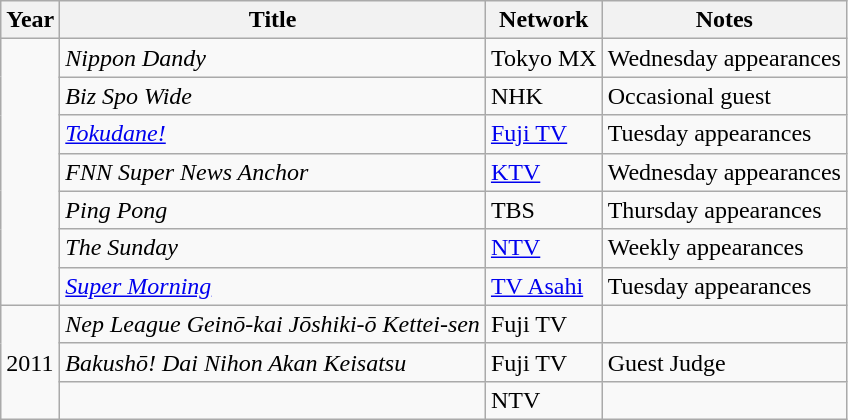<table class="wikitable">
<tr>
<th>Year</th>
<th>Title</th>
<th>Network</th>
<th>Notes</th>
</tr>
<tr>
<td rowspan="7"></td>
<td><em>Nippon Dandy</em></td>
<td>Tokyo MX</td>
<td>Wednesday appearances</td>
</tr>
<tr>
<td><em>Biz Spo Wide</em></td>
<td>NHK</td>
<td>Occasional guest</td>
</tr>
<tr>
<td><em><a href='#'>Tokudane!</a></em></td>
<td><a href='#'>Fuji TV</a></td>
<td>Tuesday appearances</td>
</tr>
<tr>
<td><em>FNN Super News Anchor</em></td>
<td><a href='#'>KTV</a></td>
<td>Wednesday appearances</td>
</tr>
<tr>
<td><em>Ping Pong</em></td>
<td>TBS</td>
<td>Thursday appearances</td>
</tr>
<tr>
<td><em>The Sunday</em></td>
<td><a href='#'>NTV</a></td>
<td>Weekly appearances</td>
</tr>
<tr>
<td><em><a href='#'>Super Morning</a></em></td>
<td><a href='#'>TV Asahi</a></td>
<td>Tuesday appearances</td>
</tr>
<tr>
<td rowspan="3">2011</td>
<td><em>Nep League Geinō-kai Jōshiki-ō Kettei-sen</em></td>
<td>Fuji TV</td>
<td></td>
</tr>
<tr>
<td><em>Bakushō! Dai Nihon Akan Keisatsu</em></td>
<td>Fuji TV</td>
<td>Guest Judge</td>
</tr>
<tr>
<td></td>
<td>NTV</td>
<td></td>
</tr>
</table>
